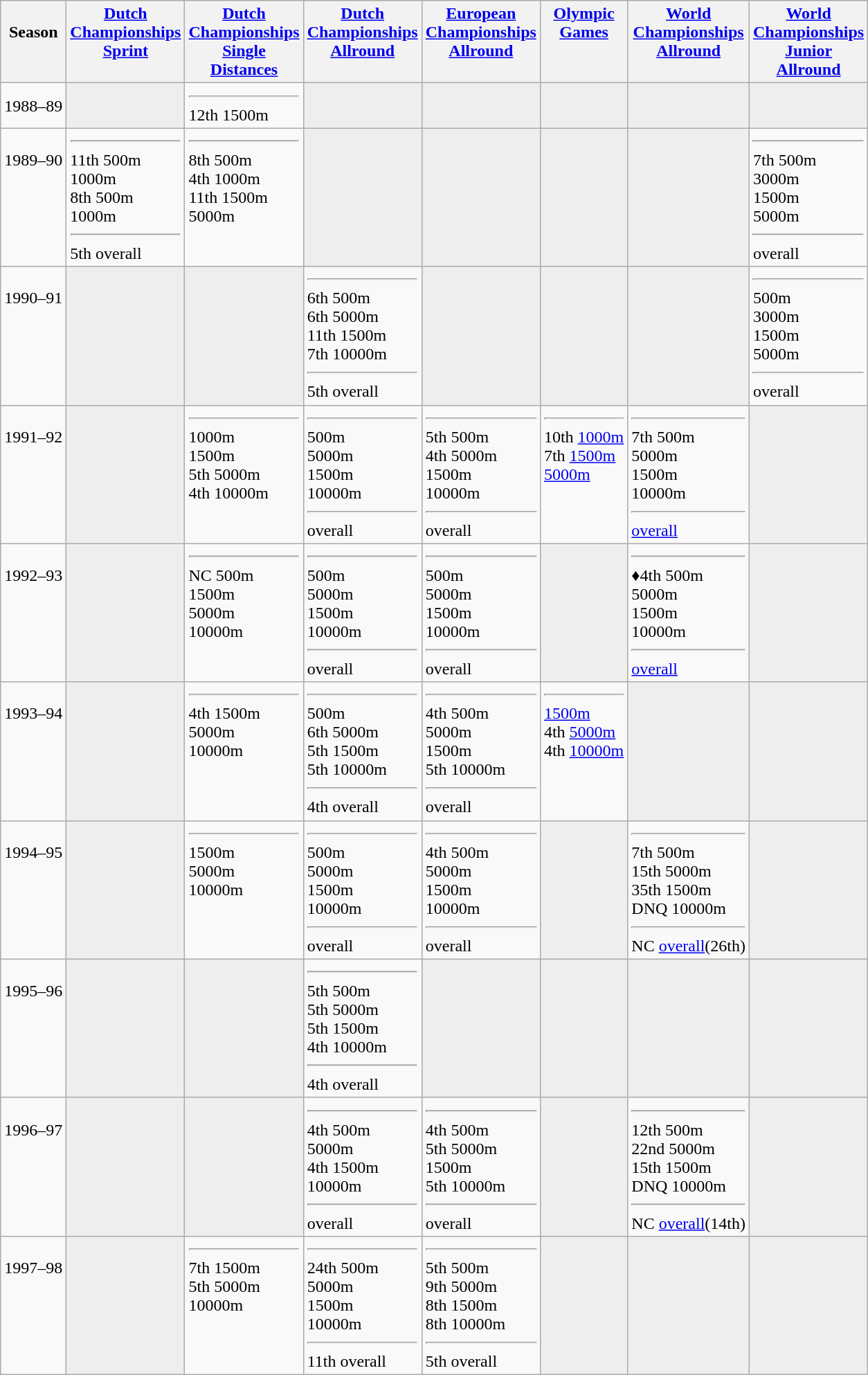<table class="wikitable">
<tr style="vertical-align: top;">
<th><br> Season</th>
<th><a href='#'>Dutch <br> Championships <br> Sprint</a></th>
<th><a href='#'>Dutch <br> Championships <br> Single <br> Distances</a></th>
<th><a href='#'>Dutch <br> Championships <br> Allround</a></th>
<th><a href='#'>European <br> Championships <br> Allround</a></th>
<th><a href='#'>Olympic <br> Games</a></th>
<th><a href='#'>World <br> Championships <br> Allround</a></th>
<th><a href='#'>World <br> Championships <br> Junior <br> Allround</a></th>
</tr>
<tr>
<td>1988–89</td>
<td bgcolor=#EEEEEE></td>
<td> <hr> 12th 1500m</td>
<td bgcolor=#EEEEEE></td>
<td bgcolor=#EEEEEE></td>
<td bgcolor=#EEEEEE></td>
<td bgcolor=#EEEEEE></td>
<td bgcolor=#EEEEEE></td>
</tr>
<tr style="vertical-align: top;">
<td><br> 1989–90</td>
<td> <hr> 11th 500m <br>  1000m <br> 8th 500m <br>  1000m <hr> 5th overall</td>
<td> <hr> 8th 500m <br> 4th 1000m <br> 11th 1500m <br>  5000m</td>
<td bgcolor=#EEEEEE></td>
<td bgcolor=#EEEEEE></td>
<td bgcolor=#EEEEEE></td>
<td bgcolor=#EEEEEE></td>
<td> <hr> 7th 500m <br>  3000m <br>  1500m <br>  5000m <hr>  overall</td>
</tr>
<tr style="vertical-align: top;">
<td><br> 1990–91</td>
<td bgcolor=#EEEEEE></td>
<td bgcolor=#EEEEEE></td>
<td> <hr> 6th 500m <br> 6th 5000m <br> 11th 1500m <br> 7th 10000m <hr> 5th overall</td>
<td bgcolor=#EEEEEE></td>
<td bgcolor=#EEEEEE></td>
<td bgcolor=#EEEEEE></td>
<td> <hr>  500m <br>  3000m <br>  1500m <br>  5000m <hr>  overall</td>
</tr>
<tr style="vertical-align: top;">
<td><br> 1991–92</td>
<td bgcolor=#EEEEEE></td>
<td> <hr>  1000m <br>  1500m <br> 5th 5000m <br> 4th 10000m</td>
<td> <hr>  500m <br>  5000m <br>  1500m <br>  10000m <hr>  overall</td>
<td> <hr> 5th 500m <br> 4th 5000m <br>  1500m <br>  10000m <hr>  overall</td>
<td> <hr> 10th <a href='#'>1000m</a> <br> 7th <a href='#'>1500m</a> <br>  <a href='#'>5000m</a></td>
<td> <hr> 7th 500m <br>  5000m <br>  1500m <br>  10000m <hr>  <a href='#'>overall</a></td>
<td bgcolor=#EEEEEE></td>
</tr>
<tr style="vertical-align: top;">
<td><br> 1992–93</td>
<td bgcolor=#EEEEEE></td>
<td> <hr> NC 500m <br>  1500m <br>  5000m <br>  10000m</td>
<td> <hr>  500m <br>  5000m <br>  1500m <br>  10000m <hr>  overall</td>
<td> <hr>  500m <br>  5000m <br>  1500m <br>  10000m <hr>  overall</td>
<td bgcolor=#EEEEEE></td>
<td> <hr> ♦4th 500m <br>  5000m <br>  1500m <br>  10000m <hr>  <a href='#'>overall</a></td>
<td bgcolor=#EEEEEE></td>
</tr>
<tr style="vertical-align: top;">
<td><br> 1993–94</td>
<td bgcolor=#EEEEEE></td>
<td> <hr> 4th 1500m <br>  5000m <br>  10000m</td>
<td> <hr>  500m <br> 6th 5000m <br> 5th 1500m <br> 5th 10000m <hr> 4th overall</td>
<td> <hr> 4th 500m <br>  5000m <br>  1500m <br> 5th 10000m <hr>  overall</td>
<td> <hr>  <a href='#'>1500m</a> <br> 4th <a href='#'>5000m</a> <br> 4th <a href='#'>10000m</a></td>
<td bgcolor=#EEEEEE></td>
<td bgcolor=#EEEEEE></td>
</tr>
<tr style="vertical-align: top;">
<td><br> 1994–95</td>
<td bgcolor=#EEEEEE></td>
<td> <hr>  1500m <br>  5000m <br>  10000m</td>
<td> <hr>  500m <br>  5000m <br>  1500m <br>  10000m <hr>  overall</td>
<td> <hr> 4th 500m <br>  5000m <br>  1500m <br>  10000m <hr>  overall</td>
<td bgcolor=#EEEEEE></td>
<td> <hr> 7th 500m <br> 15th 5000m <br> 35th 1500m <br> DNQ 10000m <hr> NC <a href='#'>overall</a>(26th)</td>
<td bgcolor=#EEEEEE></td>
</tr>
<tr style="vertical-align: top;">
<td><br> 1995–96</td>
<td bgcolor=#EEEEEE></td>
<td bgcolor=#EEEEEE></td>
<td> <hr> 5th 500m <br> 5th 5000m <br> 5th 1500m <br> 4th 10000m <hr> 4th overall</td>
<td bgcolor=#EEEEEE></td>
<td bgcolor=#EEEEEE></td>
<td bgcolor=#EEEEEE></td>
<td bgcolor=#EEEEEE></td>
</tr>
<tr style="vertical-align: top;">
<td><br> 1996–97</td>
<td bgcolor=#EEEEEE></td>
<td bgcolor=#EEEEEE></td>
<td> <hr> 4th 500m <br>  5000m <br> 4th 1500m <br>  10000m <hr>  overall</td>
<td> <hr> 4th 500m <br> 5th 5000m <br>  1500m <br> 5th 10000m <hr>  overall</td>
<td bgcolor=#EEEEEE></td>
<td> <hr> 12th 500m <br> 22nd 5000m <br> 15th 1500m <br> DNQ 10000m <hr> NC <a href='#'>overall</a>(14th)</td>
<td bgcolor=#EEEEEE></td>
</tr>
<tr style="vertical-align: top;">
<td><br> 1997–98</td>
<td bgcolor=#EEEEEE></td>
<td> <hr> 7th 1500m <br> 5th 5000m <br>  10000m</td>
<td> <hr> 24th 500m <br>  5000m <br>  1500m <br>  10000m <hr> 11th overall</td>
<td> <hr> 5th 500m <br> 9th 5000m <br> 8th 1500m <br> 8th 10000m <hr> 5th overall</td>
<td bgcolor=#EEEEEE></td>
<td bgcolor=#EEEEEE></td>
<td bgcolor=#EEEEEE></td>
</tr>
</table>
